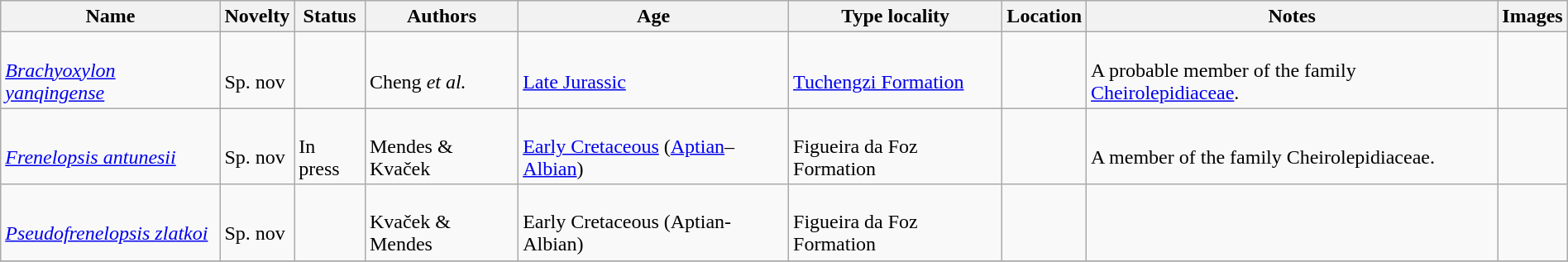<table class="wikitable sortable" align="center" width="100%">
<tr>
<th>Name</th>
<th>Novelty</th>
<th>Status</th>
<th>Authors</th>
<th>Age</th>
<th>Type locality</th>
<th>Location</th>
<th>Notes</th>
<th>Images</th>
</tr>
<tr>
<td><br><em><a href='#'>Brachyoxylon yanqingense</a></em></td>
<td><br>Sp. nov</td>
<td></td>
<td><br>Cheng <em>et al.</em></td>
<td><br><a href='#'>Late Jurassic</a></td>
<td><br><a href='#'>Tuchengzi Formation</a></td>
<td><br></td>
<td><br>A probable member of the family <a href='#'>Cheirolepidiaceae</a>.</td>
<td></td>
</tr>
<tr>
<td><br><em><a href='#'>Frenelopsis antunesii</a></em></td>
<td><br>Sp. nov</td>
<td><br>In press</td>
<td><br>Mendes & Kvaček</td>
<td><br><a href='#'>Early Cretaceous</a> (<a href='#'>Aptian</a>–<a href='#'>Albian</a>)</td>
<td><br>Figueira da Foz Formation</td>
<td><br></td>
<td><br>A member of the family Cheirolepidiaceae.</td>
<td></td>
</tr>
<tr>
<td><br><em><a href='#'>Pseudofrenelopsis zlatkoi</a></em></td>
<td><br>Sp. nov</td>
<td></td>
<td><br>Kvaček & Mendes</td>
<td><br>Early Cretaceous (Aptian-Albian)</td>
<td><br>Figueira da Foz Formation</td>
<td><br></td>
<td></td>
<td></td>
</tr>
<tr>
</tr>
</table>
